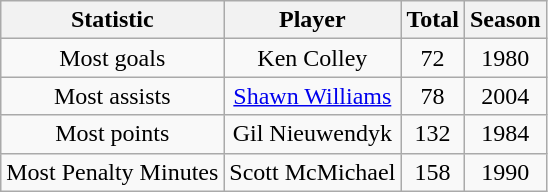<table class="wikitable" style="text-align:center">
<tr>
<th>Statistic</th>
<th>Player</th>
<th>Total</th>
<th>Season</th>
</tr>
<tr>
<td>Most goals</td>
<td>Ken Colley</td>
<td>72</td>
<td>1980</td>
</tr>
<tr>
<td>Most assists</td>
<td><a href='#'>Shawn Williams</a></td>
<td>78</td>
<td>2004</td>
</tr>
<tr>
<td>Most points</td>
<td>Gil Nieuwendyk</td>
<td>132</td>
<td>1984</td>
</tr>
<tr>
<td>Most Penalty Minutes</td>
<td>Scott McMichael</td>
<td>158</td>
<td>1990</td>
</tr>
</table>
